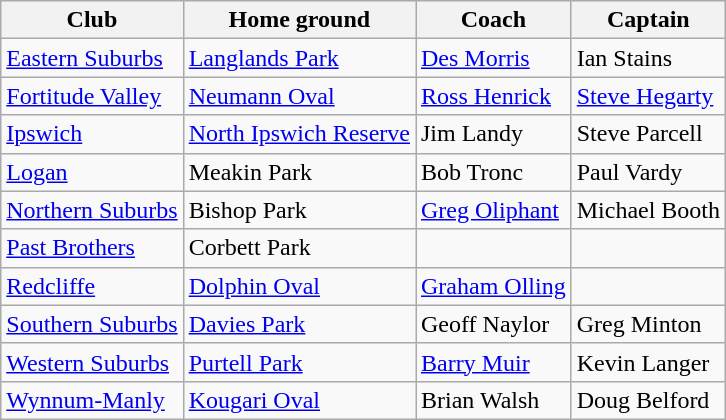<table class="wikitable sortable">
<tr>
<th>Club</th>
<th>Home ground</th>
<th>Coach</th>
<th>Captain</th>
</tr>
<tr>
<td> <a href='#'>Eastern Suburbs</a></td>
<td><a href='#'>Langlands Park</a></td>
<td><a href='#'>Des Morris</a></td>
<td>Ian Stains</td>
</tr>
<tr>
<td> <a href='#'>Fortitude Valley</a></td>
<td><a href='#'>Neumann Oval</a></td>
<td><a href='#'>Ross Henrick</a></td>
<td><a href='#'>Steve Hegarty</a></td>
</tr>
<tr>
<td> <a href='#'>Ipswich</a></td>
<td><a href='#'>North Ipswich Reserve</a></td>
<td>Jim Landy</td>
<td>Steve Parcell</td>
</tr>
<tr>
<td> <a href='#'>Logan</a></td>
<td>Meakin Park</td>
<td>Bob Tronc</td>
<td>Paul Vardy</td>
</tr>
<tr>
<td> <a href='#'>Northern Suburbs</a></td>
<td>Bishop Park</td>
<td><a href='#'>Greg Oliphant</a></td>
<td>Michael Booth</td>
</tr>
<tr>
<td> <a href='#'>Past Brothers</a></td>
<td>Corbett Park</td>
<td></td>
<td></td>
</tr>
<tr>
<td> <a href='#'>Redcliffe</a></td>
<td><a href='#'>Dolphin Oval</a></td>
<td><a href='#'>Graham Olling</a></td>
<td></td>
</tr>
<tr>
<td> <a href='#'>Southern Suburbs</a></td>
<td><a href='#'>Davies Park</a></td>
<td>Geoff Naylor</td>
<td>Greg Minton</td>
</tr>
<tr>
<td> <a href='#'>Western Suburbs</a></td>
<td><a href='#'>Purtell Park</a></td>
<td><a href='#'>Barry Muir</a></td>
<td>Kevin Langer</td>
</tr>
<tr>
<td> <a href='#'>Wynnum-Manly</a></td>
<td><a href='#'>Kougari Oval</a></td>
<td>Brian Walsh</td>
<td>Doug Belford</td>
</tr>
</table>
